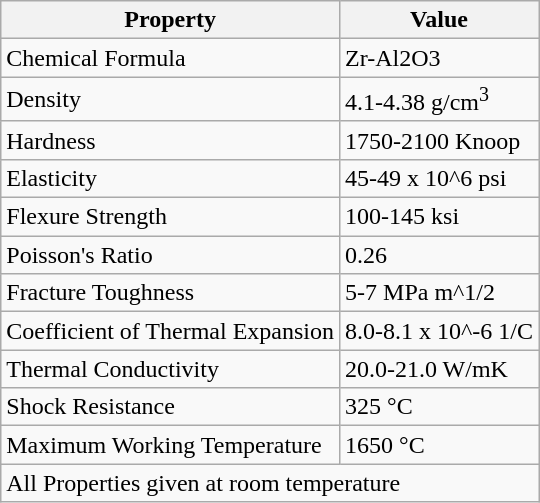<table class="wikitable">
<tr>
<th>Property</th>
<th>Value</th>
</tr>
<tr>
<td>Chemical Formula</td>
<td>Zr-Al2O3</td>
</tr>
<tr>
<td>Density</td>
<td>4.1-4.38 g/cm<sup>3</sup></td>
</tr>
<tr>
<td>Hardness</td>
<td>1750-2100 Knoop</td>
</tr>
<tr>
<td>Elasticity</td>
<td>45-49 x 10^6 psi</td>
</tr>
<tr>
<td>Flexure Strength</td>
<td>100-145 ksi</td>
</tr>
<tr>
<td>Poisson's Ratio</td>
<td>0.26</td>
</tr>
<tr>
<td>Fracture Toughness</td>
<td>5-7 MPa m^1/2</td>
</tr>
<tr>
<td>Coefficient of Thermal Expansion</td>
<td>8.0-8.1 x 10^-6 1/C</td>
</tr>
<tr>
<td>Thermal Conductivity</td>
<td>20.0-21.0 W/mK</td>
</tr>
<tr>
<td>Shock Resistance</td>
<td>325 °C</td>
</tr>
<tr>
<td>Maximum Working Temperature</td>
<td>1650 °C</td>
</tr>
<tr>
<td colspan="2">All Properties given at room temperature</td>
</tr>
</table>
